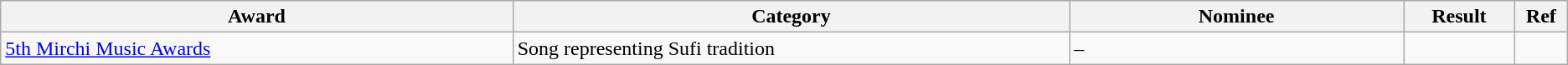<table class="wikitable sortable">
<tr>
<th width=23%>Award</th>
<th width=25%>Category</th>
<th width=15%>Nominee</th>
<th width=5%>Result</th>
<th width=2%>Ref</th>
</tr>
<tr>
<td><a href='#'>5th Mirchi Music Awards</a></td>
<td>Song representing Sufi tradition</td>
<td>–</td>
<td></td>
<td></td>
</tr>
</table>
